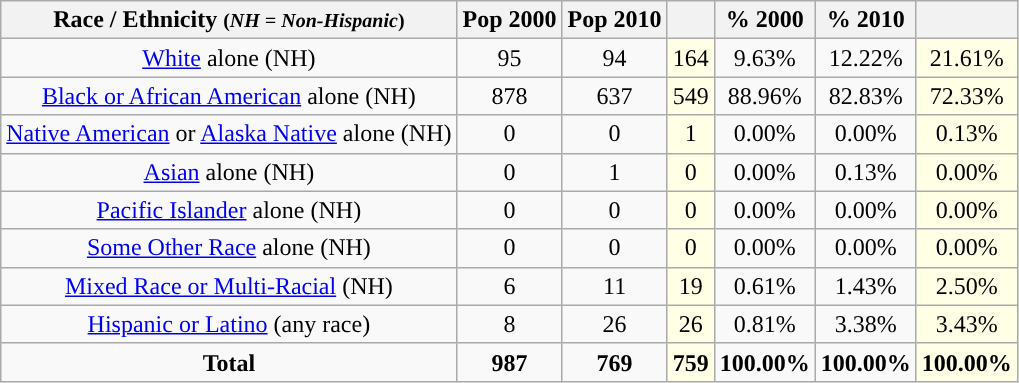<table class="wikitable" style="text-align:center;">
<tr>
<th>Race / Ethnicity <small>(<em>NH = Non-Hispanic</em>)</small></th>
<th>Pop 2000</th>
<th>Pop 2010</th>
<th></th>
<th>% 2000</th>
<th>% 2010</th>
<th></th>
</tr>
<tr>
<td><a href='#'>White</a> alone (NH)</td>
<td>95</td>
<td>94</td>
<td style='background: #ffffe6;'>164</td>
<td>9.63%</td>
<td>12.22%</td>
<td style='background: #ffffe6;'>21.61%</td>
</tr>
<tr>
<td><a href='#'>Black or African American</a> alone (NH)</td>
<td>878</td>
<td>637</td>
<td style='background: #ffffe6;'>549</td>
<td>88.96%</td>
<td>82.83%</td>
<td style='background: #ffffe6;'>72.33%</td>
</tr>
<tr>
<td><a href='#'>Native American</a> or <a href='#'>Alaska Native</a> alone (NH)</td>
<td>0</td>
<td>0</td>
<td style='background: #ffffe6;'>1</td>
<td>0.00%</td>
<td>0.00%</td>
<td style='background: #ffffe6;'>0.13%</td>
</tr>
<tr>
<td><a href='#'>Asian</a> alone (NH)</td>
<td>0</td>
<td>1</td>
<td style='background: #ffffe6;'>0</td>
<td>0.00%</td>
<td>0.13%</td>
<td style='background: #ffffe6;'>0.00%</td>
</tr>
<tr>
<td><a href='#'>Pacific Islander</a> alone (NH)</td>
<td>0</td>
<td>0</td>
<td style='background: #ffffe6;'>0</td>
<td>0.00%</td>
<td>0.00%</td>
<td style='background: #ffffe6;'>0.00%</td>
</tr>
<tr>
<td><a href='#'>Some Other Race</a> alone (NH)</td>
<td>0</td>
<td>0</td>
<td style='background: #ffffe6;'>0</td>
<td>0.00%</td>
<td>0.00%</td>
<td style='background: #ffffe6;'>0.00%</td>
</tr>
<tr>
<td><a href='#'>Mixed Race or Multi-Racial</a> (NH)</td>
<td>6</td>
<td>11</td>
<td style='background: #ffffe6;'>19</td>
<td>0.61%</td>
<td>1.43%</td>
<td style='background: #ffffe6;'>2.50%</td>
</tr>
<tr>
<td><a href='#'>Hispanic or Latino</a> (any race)</td>
<td>8</td>
<td>26</td>
<td style='background: #ffffe6;'>26</td>
<td>0.81%</td>
<td>3.38%</td>
<td style='background: #ffffe6;'>3.43%</td>
</tr>
<tr>
<td><strong>Total</strong></td>
<td><strong>987</strong></td>
<td><strong>769</strong></td>
<td style='background: #ffffe6;'><strong>759</strong></td>
<td><strong>100.00%</strong></td>
<td><strong>100.00%</strong></td>
<td style='background: #ffffe6;'><strong>100.00%</strong></td>
</tr>
</table>
